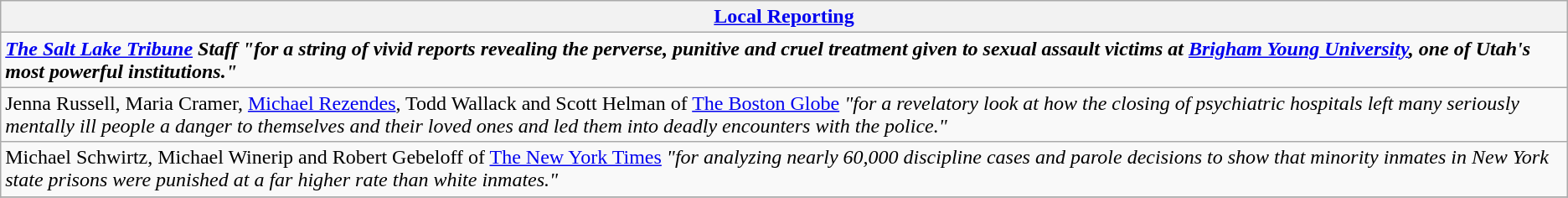<table class="wikitable" style="float:left; float:none;">
<tr>
<th><a href='#'>Local Reporting</a></th>
</tr>
<tr>
<td><strong><em><a href='#'>The Salt Lake Tribune</a><em> Staff<strong> "for a string of vivid reports revealing the perverse, punitive and cruel treatment given to sexual assault victims at <a href='#'>Brigham Young University</a>, one of Utah's most powerful institutions."</td>
</tr>
<tr>
<td>Jenna Russell, Maria Cramer, <a href='#'>Michael Rezendes</a>, Todd Wallack and Scott Helman of </em><a href='#'>The Boston Globe</a><em> "for a revelatory look at how the closing of psychiatric hospitals left many seriously mentally ill people a danger to themselves and their loved ones and led them into deadly encounters with the police."</td>
</tr>
<tr>
<td>Michael Schwirtz, Michael Winerip and Robert Gebeloff of </em><a href='#'>The New York Times</a><em> "for analyzing nearly 60,000 discipline cases and parole decisions to show that minority inmates in New York state prisons were punished at a far higher rate than white inmates."</td>
</tr>
<tr>
</tr>
</table>
